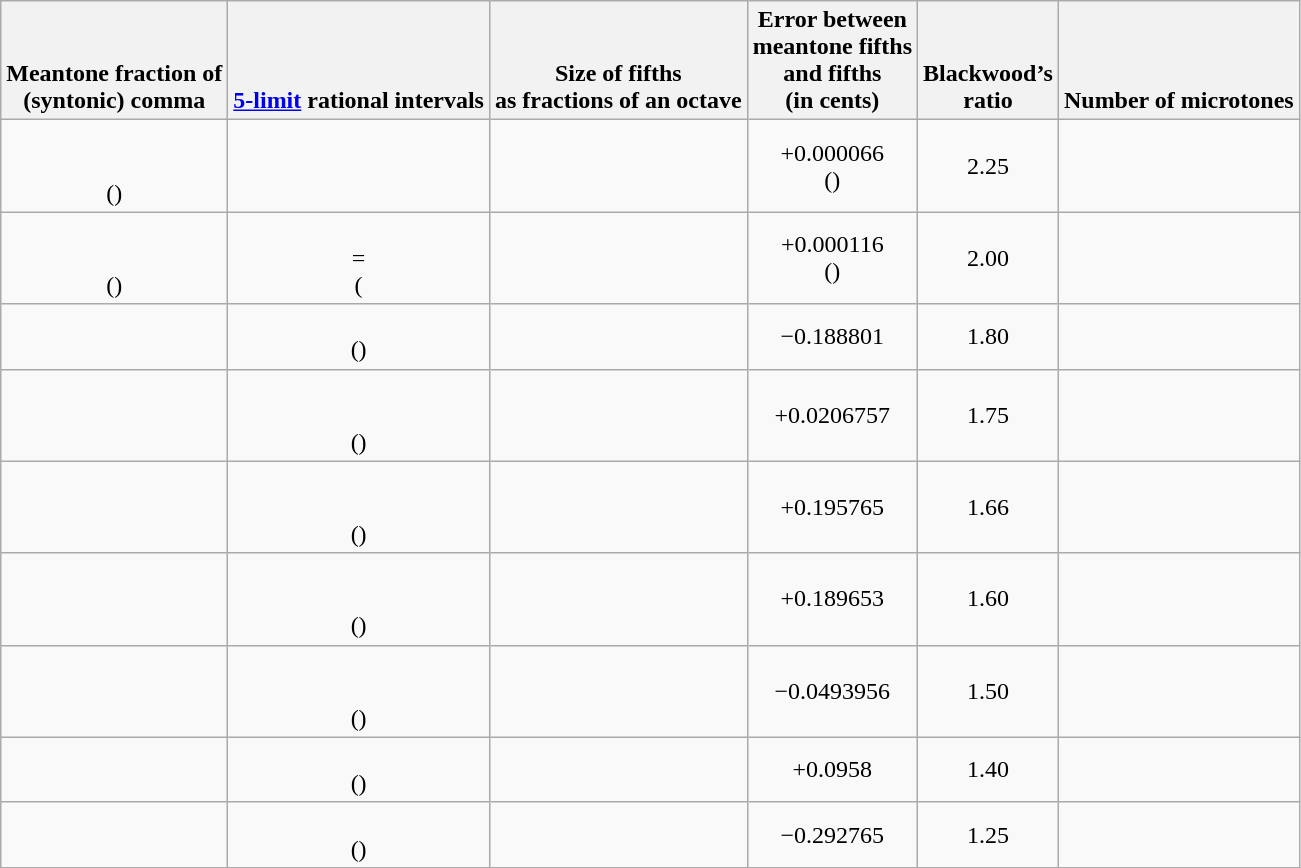<table class="wikitable" style="text-align: center;">
<tr style="vertical-align:bottom;">
<th>Meantone fraction of <br>(syntonic) comma</th>
<th><a href='#'>5-limit</a> rational intervals</th>
<th>Size of  fifths <br> as fractions of an octave</th>
<th>Error between <br> meantone fifths <br> and  fifths <br>(in cents)</th>
<th>Blackwood’s<br>ratio<br> </th>
<th>Number of <a href='#'></a> microtones <br></th>
</tr>
<tr style="vertical-align:middle">
<td><br><br>()</td>
<td><br></td>
<td></td>
<td>+0.000066<br>()</td>
<td>  2.25</td>
<td></td>
</tr>
<tr style="vertical-align:middle">
<td><br><br>()</td>
<td><br> =<br>(</td>
<td></td>
<td>+0.000116<br>()</td>
<td>  2.00</td>
<td></td>
</tr>
<tr style="vertical-align:middle">
<td></td>
<td><br>()</td>
<td></td>
<td>−0.188801</td>
<td>  1.80</td>
<td></td>
</tr>
<tr style="vertical-align:middle">
<td></td>
<td><br><br>()</td>
<td></td>
<td>+0.0206757</td>
<td>  1.75</td>
<td></td>
</tr>
<tr style="vertical-align:middle">
<td></td>
<td><br><br>()</td>
<td></td>
<td>+0.195765</td>
<td>  1.66</td>
<td></td>
</tr>
<tr style="vertical-align:middle">
<td></td>
<td><br><br>()</td>
<td></td>
<td>+0.189653</td>
<td>  1.60</td>
<td></td>
</tr>
<tr style="vertical-align:middle">
<td></td>
<td><br><br>()</td>
<td></td>
<td>−0.0493956</td>
<td>  1.50</td>
<td></td>
</tr>
<tr style="vertical-align:middle">
<td></td>
<td><br>()</td>
<td></td>
<td>+0.0958</td>
<td>  1.40</td>
<td></td>
</tr>
<tr style="vertical-align:middle">
<td></td>
<td><br>()</td>
<td></td>
<td>−0.292765</td>
<td>  1.25</td>
<td></td>
</tr>
</table>
